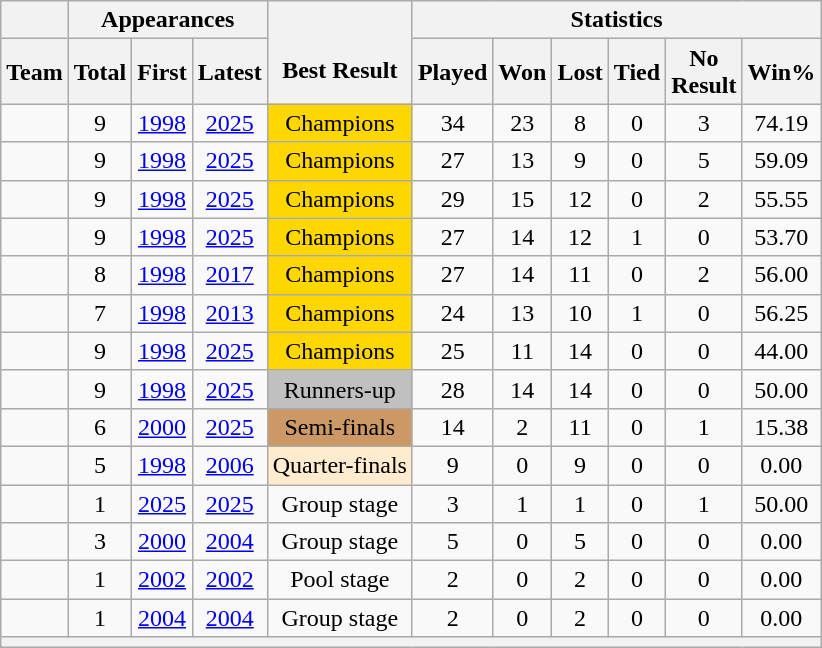<table class="wikitable sortable" style="text-align: center;">
<tr>
<th style="border-bottom:none"></th>
<th colspan="3">Appearances</th>
<th style="border-bottom:none"></th>
<th colspan="6">Statistics</th>
</tr>
<tr>
<th>Team</th>
<th>Total</th>
<th>First</th>
<th>Latest</th>
<th style="border-top:none;">Best Result</th>
<th>Played</th>
<th>Won</th>
<th>Lost</th>
<th>Tied</th>
<th>No<br>Result</th>
<th>Win%</th>
</tr>
<tr>
<td style="text-align:left;"></td>
<td>9</td>
<td><a href='#'>1998</a></td>
<td><a href='#'>2025</a></td>
<td style="background:gold;">Champions <br></td>
<td>34</td>
<td>23</td>
<td>8</td>
<td>0</td>
<td>3</td>
<td>74.19</td>
</tr>
<tr>
<td style="text-align:left;"></td>
<td>9</td>
<td><a href='#'>1998</a></td>
<td><a href='#'>2025</a></td>
<td style="background:gold;">Champions<br></td>
<td>27</td>
<td>13</td>
<td>9</td>
<td>0</td>
<td>5</td>
<td>59.09</td>
</tr>
<tr>
<td style="text-align:left;"></td>
<td>9</td>
<td><a href='#'>1998</a></td>
<td><a href='#'>2025</a></td>
<td style="background:gold;">Champions<br></td>
<td>29</td>
<td>15</td>
<td>12</td>
<td>0</td>
<td>2</td>
<td>55.55</td>
</tr>
<tr>
<td style="text-align:left;"></td>
<td>9</td>
<td><a href='#'>1998</a></td>
<td><a href='#'>2025</a></td>
<td style="background:gold;">Champions<br></td>
<td>27</td>
<td>14</td>
<td>12</td>
<td>1</td>
<td>0</td>
<td>53.70</td>
</tr>
<tr>
<td style="text-align:left;"></td>
<td>8</td>
<td><a href='#'>1998</a></td>
<td><a href='#'>2017</a></td>
<td style="background:gold;">Champions<br></td>
<td>27</td>
<td>14</td>
<td>11</td>
<td>0</td>
<td>2</td>
<td>56.00</td>
</tr>
<tr>
<td style="text-align:left;"></td>
<td>7</td>
<td><a href='#'>1998</a></td>
<td><a href='#'>2013</a></td>
<td style="background:gold;">Champions<br></td>
<td>24</td>
<td>13</td>
<td>10</td>
<td>1</td>
<td>0</td>
<td>56.25</td>
</tr>
<tr>
<td style="text-align:left;"></td>
<td>9</td>
<td><a href='#'>1998</a></td>
<td><a href='#'>2025</a></td>
<td style="background:gold;">Champions<br></td>
<td>25</td>
<td>11</td>
<td>14</td>
<td>0</td>
<td>0</td>
<td>44.00</td>
</tr>
<tr>
<td style="text-align:left;"></td>
<td>9</td>
<td><a href='#'>1998</a></td>
<td><a href='#'>2025</a></td>
<td style="background:silver;">Runners-up<br></td>
<td>28</td>
<td>14</td>
<td>14</td>
<td>0</td>
<td>0</td>
<td>50.00</td>
</tr>
<tr>
<td style="text-align:left;"></td>
<td>6</td>
<td><a href='#'>2000</a></td>
<td><a href='#'>2025</a></td>
<td bgcolor="#c96">Semi-finals </td>
<td>14</td>
<td>2</td>
<td>11</td>
<td>0</td>
<td>1</td>
<td>15.38</td>
</tr>
<tr>
<td style="text-align:left;"></td>
<td>5</td>
<td><a href='#'>1998</a></td>
<td><a href='#'>2006</a></td>
<td style="background:#ffebcd;">Quarter-finals </td>
<td>9</td>
<td>0</td>
<td>9</td>
<td>0</td>
<td>0</td>
<td>0.00</td>
</tr>
<tr>
<td style="text-align:left;"></td>
<td>1</td>
<td><a href='#'>2025</a></td>
<td><a href='#'>2025</a></td>
<td>Group stage<br></td>
<td>3</td>
<td>1</td>
<td>1</td>
<td>0</td>
<td>1</td>
<td>50.00</td>
</tr>
<tr>
<td style="text-align:left;"></td>
<td>3</td>
<td><a href='#'>2000</a></td>
<td><a href='#'>2004</a></td>
<td>Group stage<br></td>
<td>5</td>
<td>0</td>
<td>5</td>
<td>0</td>
<td>0</td>
<td>0.00</td>
</tr>
<tr>
<td style="text-align:left;"></td>
<td>1</td>
<td><a href='#'>2002</a></td>
<td><a href='#'>2002</a></td>
<td>Pool stage </td>
<td>2</td>
<td>0</td>
<td>2</td>
<td>0</td>
<td>0</td>
<td>0.00</td>
</tr>
<tr>
<td style="text-align:left;"></td>
<td>1</td>
<td><a href='#'>2004</a></td>
<td><a href='#'>2004</a></td>
<td>Group stage </td>
<td>2</td>
<td>0</td>
<td>2</td>
<td>0</td>
<td>0</td>
<td>0.00</td>
</tr>
<tr>
<th colspan="11"></th>
</tr>
</table>
